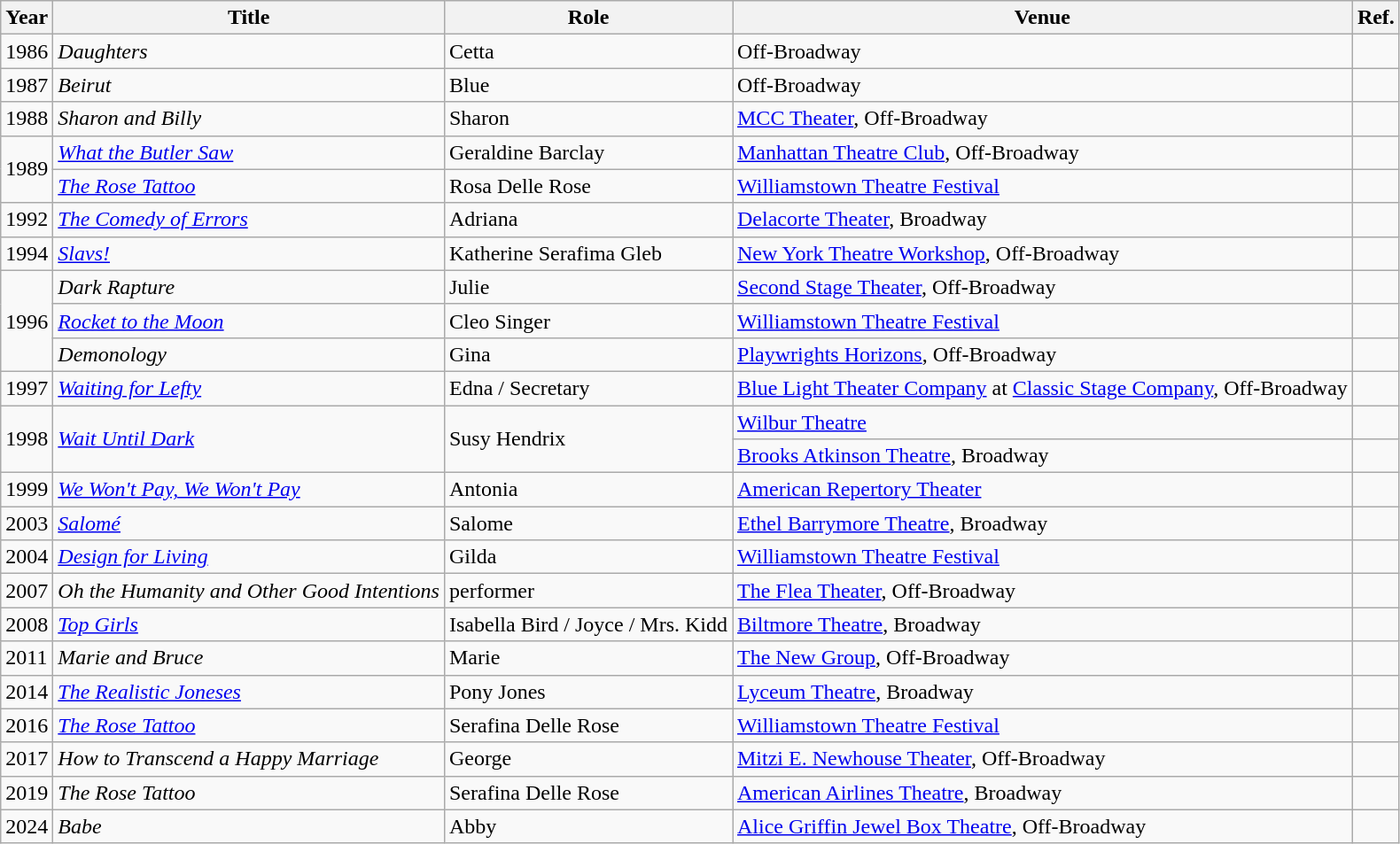<table class="wikitable sortable">
<tr>
<th>Year</th>
<th scope="col">Title</th>
<th>Role</th>
<th class="unsortable">Venue</th>
<th>Ref.</th>
</tr>
<tr>
<td>1986</td>
<td><em>Daughters</em></td>
<td>Cetta</td>
<td>Off-Broadway</td>
<td></td>
</tr>
<tr>
<td>1987</td>
<td><em>Beirut</em></td>
<td>Blue</td>
<td>Off-Broadway</td>
<td></td>
</tr>
<tr>
<td>1988</td>
<td><em>Sharon and Billy</em></td>
<td>Sharon</td>
<td><a href='#'>MCC Theater</a>, Off-Broadway</td>
<td></td>
</tr>
<tr>
<td rowspan="2">1989</td>
<td><em><a href='#'>What the Butler Saw</a></em></td>
<td>Geraldine Barclay</td>
<td><a href='#'>Manhattan Theatre Club</a>, Off-Broadway</td>
<td></td>
</tr>
<tr>
<td><em><a href='#'>The Rose Tattoo</a></em></td>
<td>Rosa Delle Rose</td>
<td><a href='#'>Williamstown Theatre Festival</a></td>
<td></td>
</tr>
<tr>
<td>1992</td>
<td><em><a href='#'>The Comedy of Errors</a></em></td>
<td>Adriana</td>
<td><a href='#'>Delacorte Theater</a>, Broadway</td>
<td></td>
</tr>
<tr>
<td>1994</td>
<td><em><a href='#'>Slavs!</a></em></td>
<td>Katherine Serafima Gleb</td>
<td><a href='#'>New York Theatre Workshop</a>, Off-Broadway</td>
<td></td>
</tr>
<tr>
<td rowspan="3">1996</td>
<td><em>Dark Rapture</em></td>
<td>Julie</td>
<td><a href='#'>Second Stage Theater</a>, Off-Broadway</td>
<td></td>
</tr>
<tr>
<td><a href='#'><em>Rocket to the Moon</em></a></td>
<td>Cleo Singer</td>
<td><a href='#'>Williamstown Theatre Festival</a></td>
<td></td>
</tr>
<tr>
<td><em>Demonology</em></td>
<td>Gina</td>
<td><a href='#'>Playwrights Horizons</a>, Off-Broadway</td>
<td></td>
</tr>
<tr>
<td>1997</td>
<td><em><a href='#'>Waiting for Lefty</a></em></td>
<td>Edna / Secretary</td>
<td><a href='#'>Blue Light Theater Company</a> at <a href='#'>Classic Stage Company</a>, Off-Broadway</td>
<td></td>
</tr>
<tr>
<td rowspan="2">1998</td>
<td rowspan="2"><em><a href='#'>Wait Until Dark</a></em></td>
<td rowspan="2">Susy Hendrix</td>
<td><a href='#'>Wilbur Theatre</a></td>
<td></td>
</tr>
<tr>
<td><a href='#'>Brooks Atkinson Theatre</a>, Broadway</td>
<td></td>
</tr>
<tr>
<td>1999</td>
<td><em><a href='#'>We Won't Pay, We Won't Pay</a></em></td>
<td>Antonia</td>
<td><a href='#'>American Repertory Theater</a></td>
<td></td>
</tr>
<tr>
<td>2003</td>
<td><em><a href='#'>Salomé</a></em></td>
<td>Salome</td>
<td><a href='#'>Ethel Barrymore Theatre</a>, Broadway</td>
<td></td>
</tr>
<tr>
<td>2004</td>
<td><em><a href='#'>Design for Living</a></em></td>
<td>Gilda</td>
<td><a href='#'>Williamstown Theatre Festival</a></td>
<td></td>
</tr>
<tr>
<td>2007</td>
<td><em>Oh the Humanity and Other Good Intentions</em></td>
<td>performer</td>
<td><a href='#'>The Flea Theater</a>, Off-Broadway</td>
<td></td>
</tr>
<tr>
<td>2008</td>
<td><em><a href='#'>Top Girls</a></em></td>
<td>Isabella Bird / Joyce / Mrs. Kidd</td>
<td><a href='#'>Biltmore Theatre</a>, Broadway</td>
<td></td>
</tr>
<tr>
<td>2011</td>
<td><em>Marie and Bruce</em></td>
<td>Marie</td>
<td><a href='#'>The New Group</a>, Off-Broadway</td>
<td></td>
</tr>
<tr>
<td>2014</td>
<td><em><a href='#'>The Realistic Joneses</a></em></td>
<td>Pony Jones</td>
<td><a href='#'>Lyceum Theatre</a>, Broadway</td>
<td></td>
</tr>
<tr>
<td>2016</td>
<td><em><a href='#'>The Rose Tattoo</a></em></td>
<td>Serafina Delle Rose</td>
<td><a href='#'>Williamstown Theatre Festival</a></td>
<td></td>
</tr>
<tr>
<td>2017</td>
<td><em>How to Transcend a Happy Marriage</em></td>
<td>George</td>
<td><a href='#'>Mitzi E. Newhouse Theater</a>, Off-Broadway</td>
<td></td>
</tr>
<tr>
<td>2019</td>
<td><em>The Rose Tattoo</em></td>
<td>Serafina Delle Rose</td>
<td><a href='#'>American Airlines Theatre</a>, Broadway</td>
<td></td>
</tr>
<tr>
<td>2024</td>
<td><em>Babe</em></td>
<td>Abby</td>
<td><a href='#'>Alice Griffin Jewel Box Theatre</a>, Off-Broadway</td>
<td></td>
</tr>
</table>
